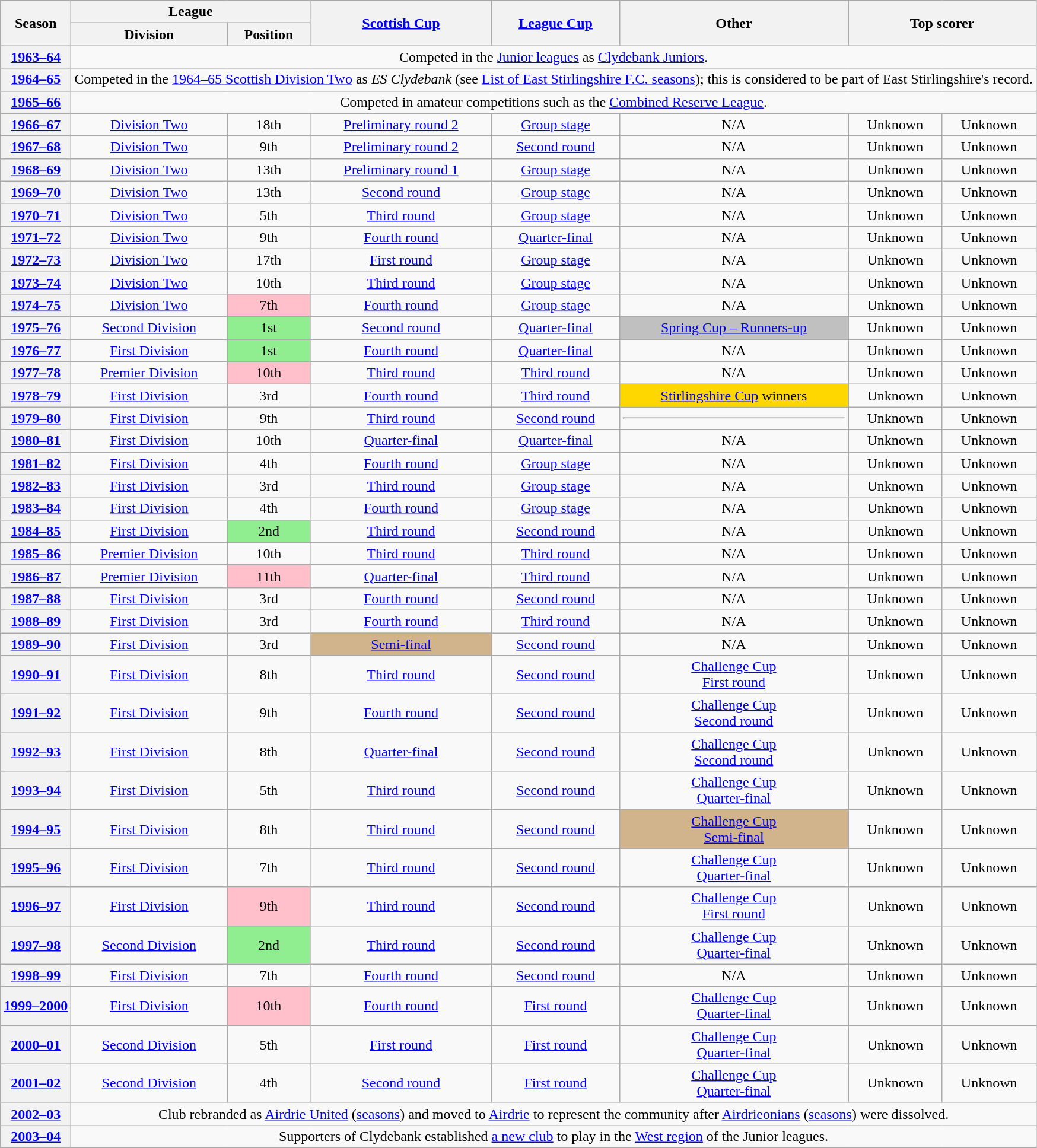<table class="wikitable" style="text-align: center">
<tr>
<th scope="col" rowspan=2>Season</th>
<th colspan=2>League</th>
<th scope="col" rowspan=2><a href='#'>Scottish Cup</a></th>
<th scope="col" rowspan=2><a href='#'>League Cup</a></th>
<th scope="col" rowspan=2>Other</th>
<th scope="col" rowspan=2 colspan=2>Top scorer</th>
</tr>
<tr>
<th scope="col">Division</th>
<th scope="col">Position</th>
</tr>
<tr>
<th scope=“row”><a href='#'>1963–64</a></th>
<td colspan="7">Competed in the <a href='#'>Junior leagues</a> as <a href='#'>Clydebank Juniors</a>.</td>
</tr>
<tr>
<th scope=“row”><a href='#'>1964–65</a></th>
<td colspan="7">Competed in the <a href='#'>1964–65 Scottish Division Two</a> as <em>ES Clydebank</em> (see <a href='#'>List of East Stirlingshire F.C. seasons</a>); this is considered to be part of East Stirlingshire's record.</td>
</tr>
<tr>
<th scope=“row”><a href='#'>1965–66</a></th>
<td colspan="7">Competed in amateur competitions such as the <a href='#'>Combined Reserve League</a>.</td>
</tr>
<tr>
<th scope=“row”><a href='#'>1966–67</a></th>
<td><a href='#'>Division Two</a></td>
<td>18th</td>
<td><a href='#'>Preliminary round 2</a></td>
<td><a href='#'>Group stage</a></td>
<td>N/A</td>
<td>Unknown</td>
<td>Unknown</td>
</tr>
<tr>
<th scope=“row”><a href='#'>1967–68</a></th>
<td><a href='#'>Division Two</a></td>
<td>9th</td>
<td><a href='#'>Preliminary round 2</a></td>
<td><a href='#'>Second round</a></td>
<td>N/A</td>
<td>Unknown</td>
<td>Unknown</td>
</tr>
<tr>
<th scope=“row”><a href='#'>1968–69</a></th>
<td><a href='#'>Division Two</a></td>
<td>13th</td>
<td><a href='#'>Preliminary round 1</a></td>
<td><a href='#'>Group stage</a></td>
<td>N/A</td>
<td>Unknown</td>
<td>Unknown</td>
</tr>
<tr>
<th scope=“row”><a href='#'>1969–70</a></th>
<td><a href='#'>Division Two</a></td>
<td>13th</td>
<td><a href='#'>Second round</a></td>
<td><a href='#'>Group stage</a></td>
<td>N/A</td>
<td>Unknown</td>
<td>Unknown</td>
</tr>
<tr>
<th scope=“row”><a href='#'>1970–71</a></th>
<td><a href='#'>Division Two</a></td>
<td>5th</td>
<td><a href='#'>Third round</a></td>
<td><a href='#'>Group stage</a></td>
<td>N/A</td>
<td>Unknown</td>
<td>Unknown</td>
</tr>
<tr>
<th scope=“row”><a href='#'>1971–72</a></th>
<td><a href='#'>Division Two</a></td>
<td>9th</td>
<td><a href='#'>Fourth round</a></td>
<td><a href='#'>Quarter-final</a></td>
<td>N/A</td>
<td>Unknown</td>
<td>Unknown</td>
</tr>
<tr>
<th scope=“row”><a href='#'>1972–73</a></th>
<td><a href='#'>Division Two</a></td>
<td>17th</td>
<td><a href='#'>First round</a></td>
<td><a href='#'>Group stage</a></td>
<td>N/A</td>
<td>Unknown</td>
<td>Unknown</td>
</tr>
<tr>
<th scope=“row”><a href='#'>1973–74</a></th>
<td><a href='#'>Division Two</a></td>
<td>10th</td>
<td><a href='#'>Third round</a></td>
<td><a href='#'>Group stage</a></td>
<td>N/A</td>
<td>Unknown</td>
<td>Unknown</td>
</tr>
<tr>
<th scope=“row”><a href='#'>1974–75</a></th>
<td><a href='#'>Division Two</a></td>
<td bgcolor=pink>7th</td>
<td><a href='#'>Fourth round</a></td>
<td><a href='#'>Group stage</a></td>
<td>N/A</td>
<td>Unknown</td>
<td>Unknown</td>
</tr>
<tr>
<th scope=“row”><a href='#'>1975–76</a></th>
<td><a href='#'>Second Division</a></td>
<td bgcolor=lightgreen>1st</td>
<td><a href='#'>Second round</a></td>
<td><a href='#'>Quarter-final</a></td>
<td bgcolor=silver><a href='#'>Spring Cup – Runners-up</a></td>
<td>Unknown</td>
<td>Unknown</td>
</tr>
<tr>
<th scope=“row”><a href='#'>1976–77</a></th>
<td><a href='#'>First Division</a></td>
<td bgcolor=lightgreen>1st</td>
<td><a href='#'>Fourth round</a></td>
<td><a href='#'>Quarter-final</a></td>
<td>N/A</td>
<td>Unknown</td>
<td>Unknown</td>
</tr>
<tr>
<th scope=“row”><a href='#'>1977–78</a></th>
<td><a href='#'>Premier Division</a></td>
<td bgcolor=pink>10th</td>
<td><a href='#'>Third round</a></td>
<td><a href='#'>Third round</a></td>
<td>N/A</td>
<td>Unknown</td>
<td>Unknown</td>
</tr>
<tr>
<th scope=“row”><a href='#'>1978–79</a></th>
<td><a href='#'>First Division</a></td>
<td>3rd</td>
<td><a href='#'>Fourth round</a></td>
<td><a href='#'>Third round</a></td>
<td bgcolor=gold><a href='#'>Stirlingshire Cup</a> winners</td>
<td>Unknown</td>
<td>Unknown</td>
</tr>
<tr>
<th scope=“row”><a href='#'>1979–80</a></th>
<td><a href='#'>First Division</a></td>
<td>9th</td>
<td><a href='#'>Third round</a></td>
<td><a href='#'>Second round</a></td>
<td><div></div><hr><div></div></td>
<td>Unknown</td>
<td>Unknown</td>
</tr>
<tr>
<th scope=“row”><a href='#'>1980–81</a></th>
<td><a href='#'>First Division</a></td>
<td>10th</td>
<td><a href='#'>Quarter-final</a></td>
<td><a href='#'>Quarter-final</a></td>
<td>N/A</td>
<td>Unknown</td>
<td>Unknown</td>
</tr>
<tr>
<th scope=“row”><a href='#'>1981–82</a></th>
<td><a href='#'>First Division</a></td>
<td>4th</td>
<td><a href='#'>Fourth round</a></td>
<td><a href='#'>Group stage</a></td>
<td>N/A</td>
<td>Unknown</td>
<td>Unknown</td>
</tr>
<tr>
<th scope=“row”><a href='#'>1982–83</a></th>
<td><a href='#'>First Division</a></td>
<td>3rd</td>
<td><a href='#'>Third round</a></td>
<td><a href='#'>Group stage</a></td>
<td>N/A</td>
<td>Unknown</td>
<td>Unknown</td>
</tr>
<tr>
<th scope=“row”><a href='#'>1983–84</a></th>
<td><a href='#'>First Division</a></td>
<td>4th</td>
<td><a href='#'>Fourth round</a></td>
<td><a href='#'>Group stage</a></td>
<td>N/A</td>
<td>Unknown</td>
<td>Unknown</td>
</tr>
<tr>
<th scope=“row”><a href='#'>1984–85</a></th>
<td><a href='#'>First Division</a></td>
<td bgcolor=lightgreen>2nd</td>
<td><a href='#'>Third round</a></td>
<td><a href='#'>Second round</a></td>
<td>N/A</td>
<td>Unknown</td>
<td>Unknown</td>
</tr>
<tr>
<th scope=“row”><a href='#'>1985–86</a></th>
<td><a href='#'>Premier Division</a></td>
<td>10th</td>
<td><a href='#'>Third round</a></td>
<td><a href='#'>Third round</a></td>
<td>N/A</td>
<td>Unknown</td>
<td>Unknown</td>
</tr>
<tr>
<th scope=“row”><a href='#'>1986–87</a></th>
<td><a href='#'>Premier Division</a></td>
<td bgcolor=pink>11th</td>
<td><a href='#'>Quarter-final</a></td>
<td><a href='#'>Third round</a></td>
<td>N/A</td>
<td>Unknown</td>
<td>Unknown</td>
</tr>
<tr>
<th scope=“row”><a href='#'>1987–88</a></th>
<td><a href='#'>First Division</a></td>
<td>3rd</td>
<td><a href='#'>Fourth round</a></td>
<td><a href='#'>Second round</a></td>
<td>N/A</td>
<td>Unknown</td>
<td>Unknown</td>
</tr>
<tr>
<th scope=“row”><a href='#'>1988–89</a></th>
<td><a href='#'>First Division</a></td>
<td>3rd</td>
<td><a href='#'>Fourth round</a></td>
<td><a href='#'>Third round</a></td>
<td>N/A</td>
<td>Unknown</td>
<td>Unknown</td>
</tr>
<tr>
<th scope=“row”><a href='#'>1989–90</a></th>
<td><a href='#'>First Division</a></td>
<td>3rd</td>
<td bgcolor=#D2B48C><a href='#'>Semi-final</a></td>
<td><a href='#'>Second round</a></td>
<td>N/A</td>
<td>Unknown</td>
<td>Unknown</td>
</tr>
<tr>
<th scope=“row”><a href='#'>1990–91</a></th>
<td><a href='#'>First Division</a></td>
<td>8th</td>
<td><a href='#'>Third round</a></td>
<td><a href='#'>Second round</a></td>
<td><a href='#'>Challenge Cup<br>First round</a></td>
<td>Unknown</td>
<td>Unknown</td>
</tr>
<tr>
<th scope=“row”><a href='#'>1991–92</a></th>
<td><a href='#'>First Division</a></td>
<td>9th</td>
<td><a href='#'>Fourth round</a></td>
<td><a href='#'>Second round</a></td>
<td><a href='#'>Challenge Cup<br>Second round</a></td>
<td>Unknown</td>
<td>Unknown</td>
</tr>
<tr>
<th scope=“row”><a href='#'>1992–93</a></th>
<td><a href='#'>First Division</a></td>
<td>8th</td>
<td><a href='#'>Quarter-final</a></td>
<td><a href='#'>Second round</a></td>
<td><a href='#'>Challenge Cup<br>Second round</a></td>
<td>Unknown</td>
<td>Unknown</td>
</tr>
<tr>
<th scope=“row”><a href='#'>1993–94</a></th>
<td><a href='#'>First Division</a></td>
<td>5th</td>
<td><a href='#'>Third round</a></td>
<td><a href='#'>Second round</a></td>
<td><a href='#'>Challenge Cup<br>Quarter-final</a></td>
<td>Unknown</td>
<td>Unknown</td>
</tr>
<tr>
<th scope=“row”><a href='#'>1994–95</a></th>
<td><a href='#'>First Division</a></td>
<td>8th</td>
<td><a href='#'>Third round</a></td>
<td><a href='#'>Second round</a></td>
<td bgcolor=#D2B48C><a href='#'>Challenge Cup<br>Semi-final</a></td>
<td>Unknown</td>
<td>Unknown</td>
</tr>
<tr>
<th scope=“row”><a href='#'>1995–96</a></th>
<td><a href='#'>First Division</a></td>
<td>7th</td>
<td><a href='#'>Third round</a></td>
<td><a href='#'>Second round</a></td>
<td><a href='#'>Challenge Cup<br>Quarter-final</a></td>
<td>Unknown</td>
<td>Unknown</td>
</tr>
<tr>
<th scope=“row”><a href='#'>1996–97</a></th>
<td><a href='#'>First Division</a></td>
<td bgcolor=pink>9th</td>
<td><a href='#'>Third round</a></td>
<td><a href='#'>Second round</a></td>
<td><a href='#'>Challenge Cup<br>First round</a></td>
<td>Unknown</td>
<td>Unknown</td>
</tr>
<tr>
<th scope=“row”><a href='#'>1997–98</a></th>
<td><a href='#'>Second Division</a></td>
<td bgcolor=lightgreen>2nd</td>
<td><a href='#'>Third round</a></td>
<td><a href='#'>Second round</a></td>
<td><a href='#'>Challenge Cup<br>Quarter-final</a></td>
<td>Unknown</td>
<td>Unknown</td>
</tr>
<tr>
<th scope=“row”><a href='#'>1998–99</a></th>
<td><a href='#'>First Division</a></td>
<td>7th</td>
<td><a href='#'>Fourth round</a></td>
<td><a href='#'>Second round</a></td>
<td>N/A</td>
<td>Unknown</td>
<td>Unknown</td>
</tr>
<tr>
<th scope=“row”><a href='#'>1999–2000</a></th>
<td><a href='#'>First Division</a></td>
<td bgcolor=pink>10th</td>
<td><a href='#'>Fourth round</a></td>
<td><a href='#'>First round</a></td>
<td><a href='#'>Challenge Cup<br>Quarter-final</a></td>
<td>Unknown</td>
<td>Unknown</td>
</tr>
<tr>
<th scope=“row”><a href='#'>2000–01</a></th>
<td><a href='#'>Second Division</a></td>
<td>5th</td>
<td><a href='#'>First round</a></td>
<td><a href='#'>First round</a></td>
<td><a href='#'>Challenge Cup<br>Quarter-final</a></td>
<td>Unknown</td>
<td>Unknown</td>
</tr>
<tr>
<th scope=“row”><a href='#'>2001–02</a></th>
<td><a href='#'>Second Division</a></td>
<td>4th</td>
<td><a href='#'>Second round</a></td>
<td><a href='#'>First round</a></td>
<td><a href='#'>Challenge Cup<br>Quarter-final</a></td>
<td>Unknown</td>
<td>Unknown</td>
</tr>
<tr>
<th scope=“row”><a href='#'>2002–03</a></th>
<td colspan="7">Club rebranded as <a href='#'>Airdrie United</a> (<a href='#'>seasons</a>) and moved to <a href='#'>Airdrie</a> to represent the community after <a href='#'>Airdrieonians</a> (<a href='#'>seasons</a>) were dissolved.</td>
</tr>
<tr>
<th scope=“row”><a href='#'>2003–04</a></th>
<td colspan="7">Supporters of Clydebank established <a href='#'>a new club</a> to play in the <a href='#'>West region</a> of the Junior leagues.</td>
</tr>
<tr>
</tr>
</table>
